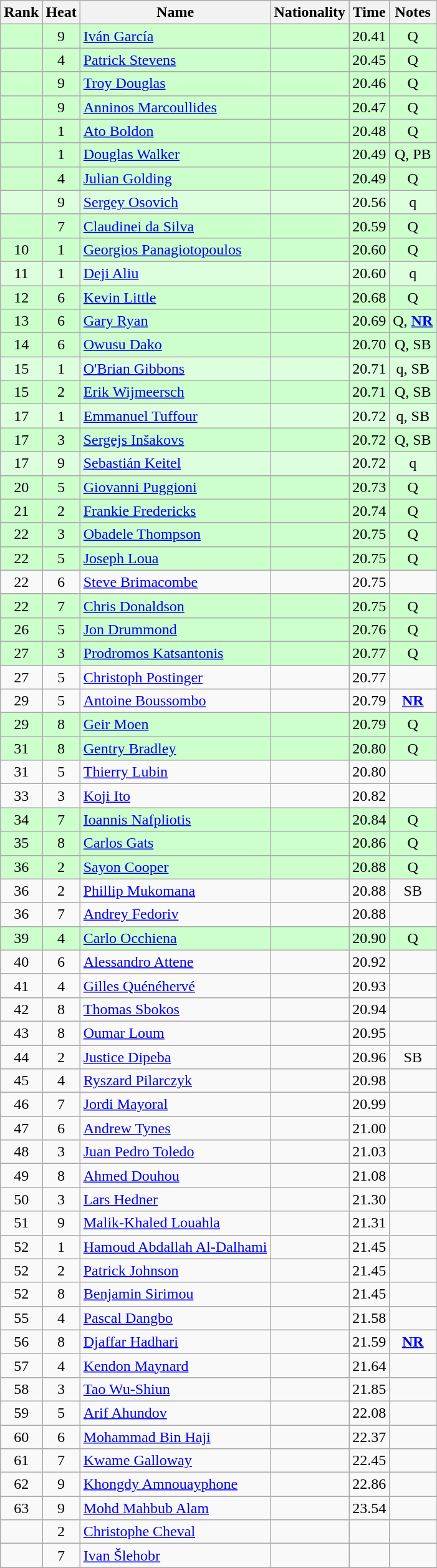<table class="wikitable sortable" style="text-align:center">
<tr>
<th>Rank</th>
<th>Heat</th>
<th>Name</th>
<th>Nationality</th>
<th>Time</th>
<th>Notes</th>
</tr>
<tr bgcolor=ccffcc>
<td></td>
<td>9</td>
<td align=left><a href='#'>Iván García</a></td>
<td align=left></td>
<td>20.41</td>
<td>Q</td>
</tr>
<tr bgcolor=ccffcc>
<td></td>
<td>4</td>
<td align=left><a href='#'>Patrick Stevens</a></td>
<td align=left></td>
<td>20.45</td>
<td>Q</td>
</tr>
<tr bgcolor=ccffcc>
<td></td>
<td>9</td>
<td align=left><a href='#'>Troy Douglas</a></td>
<td align=left></td>
<td>20.46</td>
<td>Q</td>
</tr>
<tr bgcolor=ccffcc>
<td></td>
<td>9</td>
<td align=left><a href='#'>Anninos Marcoullides</a></td>
<td align=left></td>
<td>20.47</td>
<td>Q</td>
</tr>
<tr bgcolor=ccffcc>
<td></td>
<td>1</td>
<td align=left><a href='#'>Ato Boldon</a></td>
<td align=left></td>
<td>20.48</td>
<td>Q</td>
</tr>
<tr bgcolor=ccffcc>
<td></td>
<td>1</td>
<td align=left><a href='#'>Douglas Walker</a></td>
<td align=left></td>
<td>20.49</td>
<td>Q, PB</td>
</tr>
<tr bgcolor=ccffcc>
<td></td>
<td>4</td>
<td align=left><a href='#'>Julian Golding</a></td>
<td align=left></td>
<td>20.49</td>
<td>Q</td>
</tr>
<tr bgcolor=ddffdd>
<td></td>
<td>9</td>
<td align=left><a href='#'>Sergey Osovich</a></td>
<td align=left></td>
<td>20.56</td>
<td>q</td>
</tr>
<tr bgcolor=ccffcc>
<td></td>
<td>7</td>
<td align=left><a href='#'>Claudinei da Silva</a></td>
<td align=left></td>
<td>20.59</td>
<td>Q</td>
</tr>
<tr bgcolor=ccffcc>
<td>10</td>
<td>1</td>
<td align=left><a href='#'>Georgios Panagiotopoulos</a></td>
<td align=left></td>
<td>20.60</td>
<td>Q</td>
</tr>
<tr bgcolor=ddffdd>
<td>11</td>
<td>1</td>
<td align=left><a href='#'>Deji Aliu</a></td>
<td align=left></td>
<td>20.60</td>
<td>q</td>
</tr>
<tr bgcolor=ccffcc>
<td>12</td>
<td>6</td>
<td align=left><a href='#'>Kevin Little</a></td>
<td align=left></td>
<td>20.68</td>
<td>Q</td>
</tr>
<tr bgcolor=ccffcc>
<td>13</td>
<td>6</td>
<td align=left><a href='#'>Gary Ryan</a></td>
<td align=left></td>
<td>20.69</td>
<td>Q, <strong><a href='#'>NR</a></strong></td>
</tr>
<tr bgcolor=ccffcc>
<td>14</td>
<td>6</td>
<td align=left><a href='#'>Owusu Dako</a></td>
<td align=left></td>
<td>20.70</td>
<td>Q, SB</td>
</tr>
<tr bgcolor=ddffdd>
<td>15</td>
<td>1</td>
<td align=left><a href='#'>O'Brian Gibbons</a></td>
<td align=left></td>
<td>20.71</td>
<td>q, SB</td>
</tr>
<tr bgcolor=ccffcc>
<td>15</td>
<td>2</td>
<td align=left><a href='#'>Erik Wijmeersch</a></td>
<td align=left></td>
<td>20.71</td>
<td>Q, SB</td>
</tr>
<tr bgcolor=ddffdd>
<td>17</td>
<td>1</td>
<td align=left><a href='#'>Emmanuel Tuffour</a></td>
<td align=left></td>
<td>20.72</td>
<td>q, SB</td>
</tr>
<tr bgcolor=ccffcc>
<td>17</td>
<td>3</td>
<td align=left><a href='#'>Sergejs Inšakovs</a></td>
<td align=left></td>
<td>20.72</td>
<td>Q, SB</td>
</tr>
<tr bgcolor=ddffdd>
<td>17</td>
<td>9</td>
<td align=left><a href='#'>Sebastián Keitel</a></td>
<td align=left></td>
<td>20.72</td>
<td>q</td>
</tr>
<tr bgcolor=ccffcc>
<td>20</td>
<td>5</td>
<td align=left><a href='#'>Giovanni Puggioni</a></td>
<td align=left></td>
<td>20.73</td>
<td>Q</td>
</tr>
<tr bgcolor=ccffcc>
<td>21</td>
<td>2</td>
<td align=left><a href='#'>Frankie Fredericks</a></td>
<td align=left></td>
<td>20.74</td>
<td>Q</td>
</tr>
<tr bgcolor=ccffcc>
<td>22</td>
<td>3</td>
<td align=left><a href='#'>Obadele Thompson</a></td>
<td align=left></td>
<td>20.75</td>
<td>Q</td>
</tr>
<tr bgcolor=ccffcc>
<td>22</td>
<td>5</td>
<td align=left><a href='#'>Joseph Loua</a></td>
<td align=left></td>
<td>20.75</td>
<td>Q</td>
</tr>
<tr>
<td>22</td>
<td>6</td>
<td align=left><a href='#'>Steve Brimacombe</a></td>
<td align=left></td>
<td>20.75</td>
<td></td>
</tr>
<tr bgcolor=ccffcc>
<td>22</td>
<td>7</td>
<td align=left><a href='#'>Chris Donaldson</a></td>
<td align=left></td>
<td>20.75</td>
<td>Q</td>
</tr>
<tr bgcolor=ccffcc>
<td>26</td>
<td>5</td>
<td align=left><a href='#'>Jon Drummond</a></td>
<td align=left></td>
<td>20.76</td>
<td>Q</td>
</tr>
<tr bgcolor=ccffcc>
<td>27</td>
<td>3</td>
<td align=left><a href='#'>Prodromos Katsantonis</a></td>
<td align=left></td>
<td>20.77</td>
<td>Q</td>
</tr>
<tr>
<td>27</td>
<td>5</td>
<td align=left><a href='#'>Christoph Postinger</a></td>
<td align=left></td>
<td>20.77</td>
<td></td>
</tr>
<tr>
<td>29</td>
<td>5</td>
<td align=left><a href='#'>Antoine Boussombo</a></td>
<td align=left></td>
<td>20.79</td>
<td><strong><a href='#'>NR</a></strong></td>
</tr>
<tr bgcolor=ccffcc>
<td>29</td>
<td>8</td>
<td align=left><a href='#'>Geir Moen</a></td>
<td align=left></td>
<td>20.79</td>
<td>Q</td>
</tr>
<tr bgcolor=ccffcc>
<td>31</td>
<td>8</td>
<td align=left><a href='#'>Gentry Bradley</a></td>
<td align=left></td>
<td>20.80</td>
<td>Q</td>
</tr>
<tr>
<td>31</td>
<td>5</td>
<td align=left><a href='#'>Thierry Lubin</a></td>
<td align=left></td>
<td>20.80</td>
<td></td>
</tr>
<tr>
<td>33</td>
<td>3</td>
<td align=left><a href='#'>Koji Ito</a></td>
<td align=left></td>
<td>20.82</td>
<td></td>
</tr>
<tr bgcolor=ccffcc>
<td>34</td>
<td>7</td>
<td align=left><a href='#'>Ioannis Nafpliotis</a></td>
<td align=left></td>
<td>20.84</td>
<td>Q</td>
</tr>
<tr bgcolor=ccffcc>
<td>35</td>
<td>8</td>
<td align=left><a href='#'>Carlos Gats</a></td>
<td align=left></td>
<td>20.86</td>
<td>Q</td>
</tr>
<tr bgcolor=ccffcc>
<td>36</td>
<td>2</td>
<td align=left><a href='#'>Sayon Cooper</a></td>
<td align=left></td>
<td>20.88</td>
<td>Q</td>
</tr>
<tr>
<td>36</td>
<td>2</td>
<td align=left><a href='#'>Phillip Mukomana</a></td>
<td align=left></td>
<td>20.88</td>
<td>SB</td>
</tr>
<tr>
<td>36</td>
<td>7</td>
<td align=left><a href='#'>Andrey Fedoriv</a></td>
<td align=left></td>
<td>20.88</td>
<td></td>
</tr>
<tr bgcolor=ccffcc>
<td>39</td>
<td>4</td>
<td align=left><a href='#'>Carlo Occhiena</a></td>
<td align=left></td>
<td>20.90</td>
<td>Q</td>
</tr>
<tr>
<td>40</td>
<td>6</td>
<td align=left><a href='#'>Alessandro Attene</a></td>
<td align=left></td>
<td>20.92</td>
<td></td>
</tr>
<tr>
<td>41</td>
<td>4</td>
<td align=left><a href='#'>Gilles Quénéhervé</a></td>
<td align=left></td>
<td>20.93</td>
<td></td>
</tr>
<tr>
<td>42</td>
<td>8</td>
<td align=left><a href='#'>Thomas Sbokos</a></td>
<td align=left></td>
<td>20.94</td>
<td></td>
</tr>
<tr>
<td>43</td>
<td>8</td>
<td align=left><a href='#'>Oumar Loum</a></td>
<td align=left></td>
<td>20.95</td>
<td></td>
</tr>
<tr>
<td>44</td>
<td>2</td>
<td align=left><a href='#'>Justice Dipeba</a></td>
<td align=left></td>
<td>20.96</td>
<td>SB</td>
</tr>
<tr>
<td>45</td>
<td>4</td>
<td align=left><a href='#'>Ryszard Pilarczyk</a></td>
<td align=left></td>
<td>20.98</td>
<td></td>
</tr>
<tr>
<td>46</td>
<td>7</td>
<td align=left><a href='#'>Jordi Mayoral</a></td>
<td align=left></td>
<td>20.99</td>
<td></td>
</tr>
<tr>
<td>47</td>
<td>6</td>
<td align=left><a href='#'>Andrew Tynes</a></td>
<td align=left></td>
<td>21.00</td>
<td></td>
</tr>
<tr>
<td>48</td>
<td>3</td>
<td align=left><a href='#'>Juan Pedro Toledo</a></td>
<td align=left></td>
<td>21.03</td>
<td></td>
</tr>
<tr>
<td>49</td>
<td>8</td>
<td align=left><a href='#'>Ahmed Douhou</a></td>
<td align=left></td>
<td>21.08</td>
<td></td>
</tr>
<tr>
<td>50</td>
<td>3</td>
<td align=left><a href='#'>Lars Hedner</a></td>
<td align=left></td>
<td>21.30</td>
<td></td>
</tr>
<tr>
<td>51</td>
<td>9</td>
<td align=left><a href='#'>Malik-Khaled Louahla</a></td>
<td align=left></td>
<td>21.31</td>
<td></td>
</tr>
<tr>
<td>52</td>
<td>1</td>
<td align=left><a href='#'>Hamoud Abdallah Al-Dalhami</a></td>
<td align=left></td>
<td>21.45</td>
<td></td>
</tr>
<tr>
<td>52</td>
<td>2</td>
<td align=left><a href='#'>Patrick Johnson</a></td>
<td align=left></td>
<td>21.45</td>
<td></td>
</tr>
<tr>
<td>52</td>
<td>8</td>
<td align=left><a href='#'>Benjamin Sirimou</a></td>
<td align=left></td>
<td>21.45</td>
<td></td>
</tr>
<tr>
<td>55</td>
<td>4</td>
<td align=left><a href='#'>Pascal Dangbo</a></td>
<td align=left></td>
<td>21.58</td>
<td></td>
</tr>
<tr>
<td>56</td>
<td>8</td>
<td align=left><a href='#'>Djaffar Hadhari</a></td>
<td align=left></td>
<td>21.59</td>
<td><strong><a href='#'>NR</a></strong></td>
</tr>
<tr>
<td>57</td>
<td>4</td>
<td align=left><a href='#'>Kendon Maynard</a></td>
<td align=left></td>
<td>21.64</td>
<td></td>
</tr>
<tr>
<td>58</td>
<td>3</td>
<td align=left><a href='#'>Tao Wu-Shiun</a></td>
<td align=left></td>
<td>21.85</td>
<td></td>
</tr>
<tr>
<td>59</td>
<td>5</td>
<td align=left><a href='#'>Arif Ahundov</a></td>
<td align=left></td>
<td>22.08</td>
<td></td>
</tr>
<tr>
<td>60</td>
<td>6</td>
<td align=left><a href='#'>Mohammad Bin Haji</a></td>
<td align=left></td>
<td>22.37</td>
<td></td>
</tr>
<tr>
<td>61</td>
<td>7</td>
<td align=left><a href='#'>Kwame Galloway</a></td>
<td align=left></td>
<td>22.45</td>
<td></td>
</tr>
<tr>
<td>62</td>
<td>9</td>
<td align=left><a href='#'>Khongdy Amnouayphone</a></td>
<td align=left></td>
<td>22.86</td>
<td></td>
</tr>
<tr>
<td>63</td>
<td>9</td>
<td align=left><a href='#'>Mohd Mahbub Alam</a></td>
<td align=left></td>
<td>23.54</td>
<td></td>
</tr>
<tr>
<td></td>
<td>2</td>
<td align=left><a href='#'>Christophe Cheval</a></td>
<td align=left></td>
<td></td>
<td></td>
</tr>
<tr>
<td></td>
<td>7</td>
<td align=left><a href='#'>Ivan Šlehobr</a></td>
<td align=left></td>
<td></td>
<td></td>
</tr>
</table>
